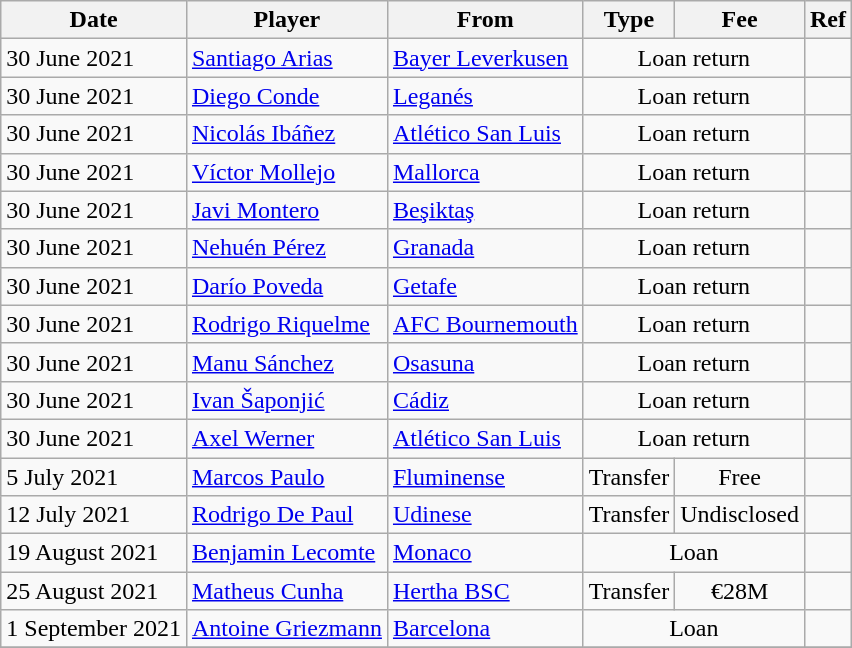<table class="wikitable">
<tr>
<th>Date</th>
<th>Player</th>
<th>From</th>
<th>Type</th>
<th>Fee</th>
<th>Ref</th>
</tr>
<tr>
<td>30 June 2021</td>
<td> <a href='#'>Santiago Arias</a></td>
<td> <a href='#'>Bayer Leverkusen</a></td>
<td align=center colspan=2>Loan return</td>
<td align=center></td>
</tr>
<tr>
<td>30 June 2021</td>
<td> <a href='#'>Diego Conde</a></td>
<td><a href='#'>Leganés</a></td>
<td align=center colspan=2>Loan return</td>
<td align=center></td>
</tr>
<tr>
<td>30 June 2021</td>
<td> <a href='#'>Nicolás Ibáñez</a></td>
<td> <a href='#'>Atlético San Luis</a></td>
<td align=center colspan=2>Loan return</td>
<td align=center></td>
</tr>
<tr>
<td>30 June 2021</td>
<td> <a href='#'>Víctor Mollejo</a></td>
<td><a href='#'>Mallorca</a></td>
<td align=center colspan=2>Loan return</td>
<td align=center></td>
</tr>
<tr>
<td>30 June 2021</td>
<td> <a href='#'>Javi Montero</a></td>
<td> <a href='#'>Beşiktaş</a></td>
<td align=center colspan=2>Loan return</td>
<td align=center></td>
</tr>
<tr>
<td>30 June 2021</td>
<td> <a href='#'>Nehuén Pérez</a></td>
<td><a href='#'>Granada</a></td>
<td align=center colspan=2>Loan return</td>
<td align=center></td>
</tr>
<tr>
<td>30 June 2021</td>
<td> <a href='#'>Darío Poveda</a></td>
<td><a href='#'>Getafe</a></td>
<td align=center colspan=2>Loan return</td>
<td align=center></td>
</tr>
<tr>
<td>30 June 2021</td>
<td> <a href='#'>Rodrigo Riquelme</a></td>
<td> <a href='#'>AFC Bournemouth</a></td>
<td align=center colspan=2>Loan return</td>
<td align=center></td>
</tr>
<tr>
<td>30 June 2021</td>
<td> <a href='#'>Manu Sánchez</a></td>
<td><a href='#'>Osasuna</a></td>
<td align=center colspan=2>Loan return</td>
<td align=center></td>
</tr>
<tr>
<td>30 June 2021</td>
<td> <a href='#'>Ivan Šaponjić</a></td>
<td><a href='#'>Cádiz</a></td>
<td align=center colspan=2>Loan return</td>
<td align=center></td>
</tr>
<tr>
<td>30 June 2021</td>
<td> <a href='#'>Axel Werner</a></td>
<td> <a href='#'>Atlético San Luis</a></td>
<td align=center colspan=2>Loan return</td>
<td align=center></td>
</tr>
<tr>
<td>5 July 2021</td>
<td> <a href='#'>Marcos Paulo</a></td>
<td> <a href='#'>Fluminense</a></td>
<td align=center>Transfer</td>
<td align=center>Free</td>
<td align=center></td>
</tr>
<tr>
<td>12 July 2021</td>
<td> <a href='#'>Rodrigo De Paul</a></td>
<td> <a href='#'>Udinese</a></td>
<td align=center>Transfer</td>
<td align=center>Undisclosed</td>
<td align=center></td>
</tr>
<tr>
<td>19 August 2021</td>
<td> <a href='#'>Benjamin Lecomte</a></td>
<td> <a href='#'>Monaco</a></td>
<td align=center colspan=2>Loan</td>
<td align=center></td>
</tr>
<tr>
<td>25 August 2021</td>
<td> <a href='#'>Matheus Cunha</a></td>
<td> <a href='#'>Hertha BSC</a></td>
<td align=center>Transfer</td>
<td align=center>€28M</td>
<td align=center></td>
</tr>
<tr>
<td>1 September 2021</td>
<td> <a href='#'>Antoine Griezmann</a></td>
<td><a href='#'>Barcelona</a></td>
<td align=center colspan=2>Loan</td>
<td align=center></td>
</tr>
<tr>
</tr>
</table>
